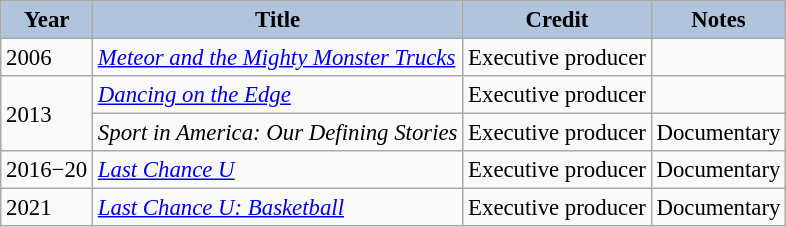<table class="wikitable" style="font-size:95%;">
<tr>
<th style="background:#B0C4DE;">Year</th>
<th style="background:#B0C4DE;">Title</th>
<th style="background:#B0C4DE;">Credit</th>
<th style="background:#B0C4DE;">Notes</th>
</tr>
<tr>
<td>2006</td>
<td><em><a href='#'>Meteor and the Mighty Monster Trucks</a></em></td>
<td>Executive producer</td>
<td></td>
</tr>
<tr>
<td rowspan=2>2013</td>
<td><em><a href='#'>Dancing on the Edge</a></em></td>
<td>Executive producer</td>
<td></td>
</tr>
<tr>
<td><em>Sport in America: Our Defining Stories</em></td>
<td>Executive producer</td>
<td>Documentary</td>
</tr>
<tr>
<td>2016−20</td>
<td><em><a href='#'>Last Chance U</a></em></td>
<td>Executive producer</td>
<td>Documentary</td>
</tr>
<tr>
<td>2021</td>
<td><em><a href='#'>Last Chance U: Basketball</a></em></td>
<td>Executive producer</td>
<td>Documentary</td>
</tr>
</table>
